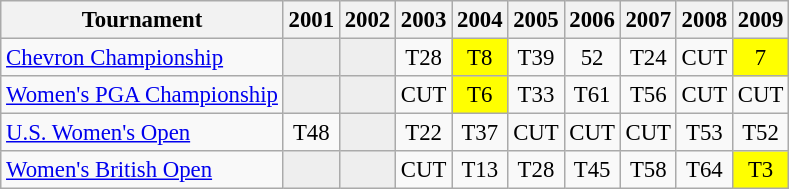<table class="wikitable" style="font-size:95%;text-align:center;">
<tr>
<th>Tournament</th>
<th>2001</th>
<th>2002</th>
<th>2003</th>
<th>2004</th>
<th>2005</th>
<th>2006</th>
<th>2007</th>
<th>2008</th>
<th>2009</th>
</tr>
<tr>
<td align=left><a href='#'>Chevron Championship</a></td>
<td style="background:#eeeeee;"></td>
<td style="background:#eeeeee;"></td>
<td>T28</td>
<td style="background:yellow;">T8</td>
<td>T39</td>
<td>52</td>
<td>T24</td>
<td>CUT</td>
<td style="background:yellow;">7</td>
</tr>
<tr>
<td align=left><a href='#'>Women's PGA Championship</a></td>
<td style="background:#eeeeee;"></td>
<td style="background:#eeeeee;"></td>
<td>CUT</td>
<td style="background:yellow;">T6</td>
<td>T33</td>
<td>T61</td>
<td>T56</td>
<td>CUT</td>
<td>CUT</td>
</tr>
<tr>
<td align=left><a href='#'>U.S. Women's Open</a></td>
<td>T48</td>
<td style="background:#eeeeee;"></td>
<td>T22</td>
<td>T37</td>
<td>CUT</td>
<td>CUT</td>
<td>CUT</td>
<td>T53</td>
<td>T52</td>
</tr>
<tr>
<td align=left><a href='#'>Women's British Open</a></td>
<td style="background:#eeeeee;"></td>
<td style="background:#eeeeee;"></td>
<td>CUT</td>
<td>T13</td>
<td>T28</td>
<td>T45</td>
<td>T58</td>
<td>T64</td>
<td style="background:yellow;">T3</td>
</tr>
</table>
